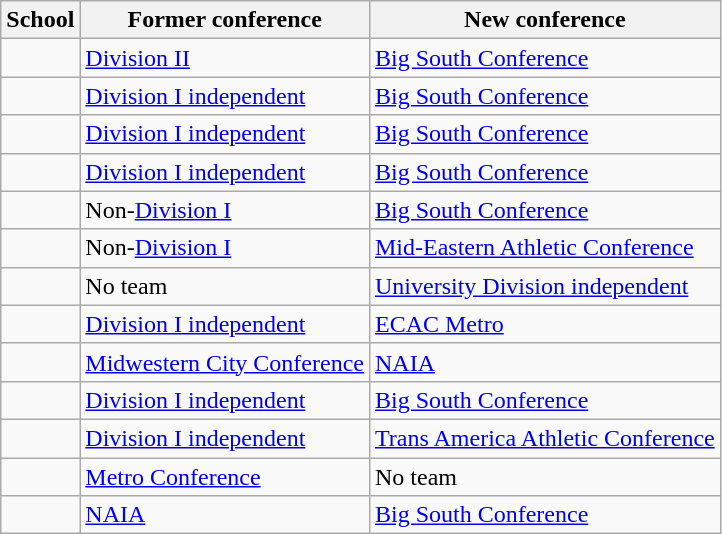<table class="wikitable sortable">
<tr>
<th>School</th>
<th>Former conference</th>
<th>New conference</th>
</tr>
<tr>
<td></td>
<td><a href='#'>Division II</a></td>
<td><a href='#'>Big South Conference</a></td>
</tr>
<tr>
<td></td>
<td><a href='#'>Division I independent</a></td>
<td><a href='#'>Big South Conference</a></td>
</tr>
<tr>
<td></td>
<td><a href='#'>Division I independent</a></td>
<td><a href='#'>Big South Conference</a></td>
</tr>
<tr>
<td></td>
<td><a href='#'>Division I independent</a></td>
<td><a href='#'>Big South Conference</a></td>
</tr>
<tr>
<td></td>
<td>Non-<a href='#'>Division I</a></td>
<td><a href='#'>Big South Conference</a></td>
</tr>
<tr>
<td></td>
<td>Non-<a href='#'>Division I</a></td>
<td><a href='#'>Mid-Eastern Athletic Conference</a></td>
</tr>
<tr>
<td></td>
<td>No team</td>
<td><a href='#'>University Division independent</a></td>
</tr>
<tr>
<td></td>
<td><a href='#'>Division I independent</a></td>
<td><a href='#'>ECAC Metro</a></td>
</tr>
<tr>
<td></td>
<td><a href='#'>Midwestern City Conference</a></td>
<td><a href='#'>NAIA</a></td>
</tr>
<tr>
<td></td>
<td><a href='#'>Division I independent</a></td>
<td><a href='#'>Big South Conference</a></td>
</tr>
<tr>
<td></td>
<td><a href='#'>Division I independent</a></td>
<td><a href='#'>Trans America Athletic Conference</a></td>
</tr>
<tr>
<td></td>
<td><a href='#'>Metro Conference</a></td>
<td>No team</td>
</tr>
<tr>
<td></td>
<td><a href='#'>NAIA</a></td>
<td><a href='#'>Big South Conference</a></td>
</tr>
</table>
